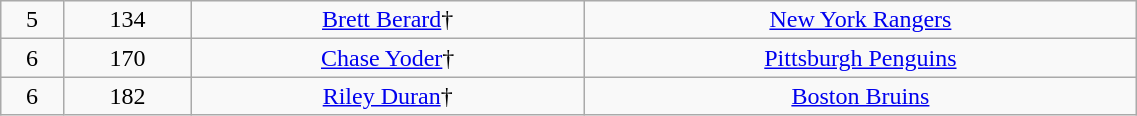<table class="wikitable" width="60%">
<tr align="center" bgcolor="">
<td>5</td>
<td>134</td>
<td><a href='#'>Brett Berard</a>†</td>
<td><a href='#'>New York Rangers</a></td>
</tr>
<tr align="center" bgcolor="">
<td>6</td>
<td>170</td>
<td><a href='#'>Chase Yoder</a>†</td>
<td><a href='#'>Pittsburgh Penguins</a></td>
</tr>
<tr align="center" bgcolor="">
<td>6</td>
<td>182</td>
<td><a href='#'>Riley Duran</a>†</td>
<td><a href='#'>Boston Bruins</a></td>
</tr>
</table>
